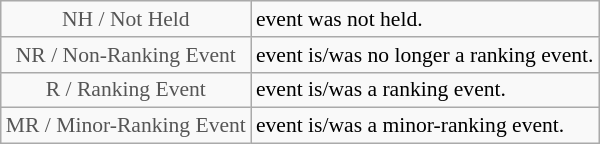<table class="wikitable" style="font-size:90%">
<tr>
<td style="text-align:center; color:#555555;" colspan="4">NH / Not Held</td>
<td>event was not held.</td>
</tr>
<tr>
<td style="text-align:center; color:#555555;" colspan="4">NR / Non-Ranking Event</td>
<td>event is/was no longer a ranking event.</td>
</tr>
<tr>
<td style="text-align:center; color:#555555;" colspan="4">R / Ranking Event</td>
<td>event is/was a ranking event.</td>
</tr>
<tr>
<td style="text-align:center; color:#555555;" colspan="4">MR / Minor-Ranking Event</td>
<td>event is/was a minor-ranking event.</td>
</tr>
</table>
